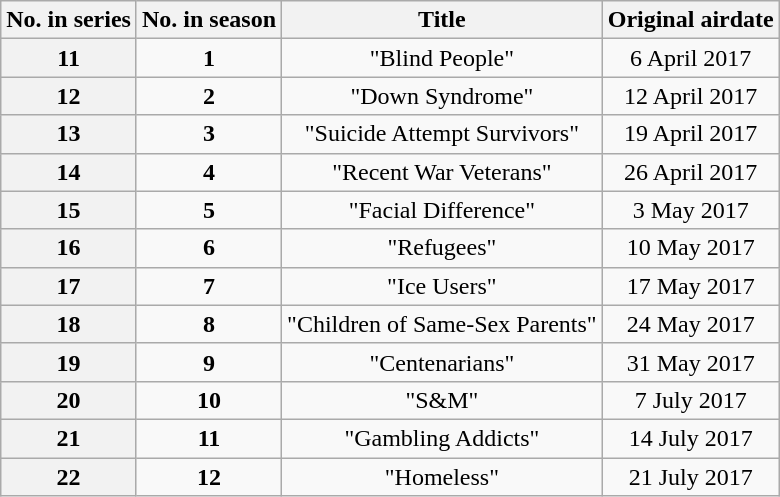<table class="wikitable plainrowheaders" style="text-align:center;">
<tr>
<th>No. in series</th>
<th>No. in season</th>
<th>Title</th>
<th>Original airdate</th>
</tr>
<tr>
<th>11</th>
<td><strong>1</strong></td>
<td>"Blind People"</td>
<td>6 April 2017</td>
</tr>
<tr>
<th>12</th>
<td><strong>2</strong></td>
<td>"Down Syndrome"</td>
<td>12 April 2017</td>
</tr>
<tr>
<th>13</th>
<td><strong>3</strong></td>
<td>"Suicide Attempt Survivors"</td>
<td>19 April 2017</td>
</tr>
<tr>
<th>14</th>
<td><strong>4</strong></td>
<td>"Recent War Veterans"</td>
<td>26 April 2017</td>
</tr>
<tr>
<th>15</th>
<td><strong>5</strong></td>
<td>"Facial Difference"</td>
<td>3 May 2017</td>
</tr>
<tr>
<th>16</th>
<td><strong>6</strong></td>
<td>"Refugees"</td>
<td>10 May 2017</td>
</tr>
<tr>
<th>17</th>
<td><strong>7</strong></td>
<td>"Ice Users"</td>
<td>17 May 2017</td>
</tr>
<tr>
<th>18</th>
<td><strong>8</strong></td>
<td>"Children of Same-Sex Parents"</td>
<td>24 May 2017</td>
</tr>
<tr>
<th>19</th>
<td><strong>9</strong></td>
<td>"Centenarians"</td>
<td>31 May 2017</td>
</tr>
<tr>
<th>20</th>
<td><strong>10</strong></td>
<td>"S&M"</td>
<td>7 July 2017</td>
</tr>
<tr>
<th>21</th>
<td><strong>11</strong></td>
<td>"Gambling Addicts"</td>
<td>14 July 2017</td>
</tr>
<tr>
<th>22</th>
<td><strong>12</strong></td>
<td>"Homeless"</td>
<td>21 July 2017</td>
</tr>
</table>
